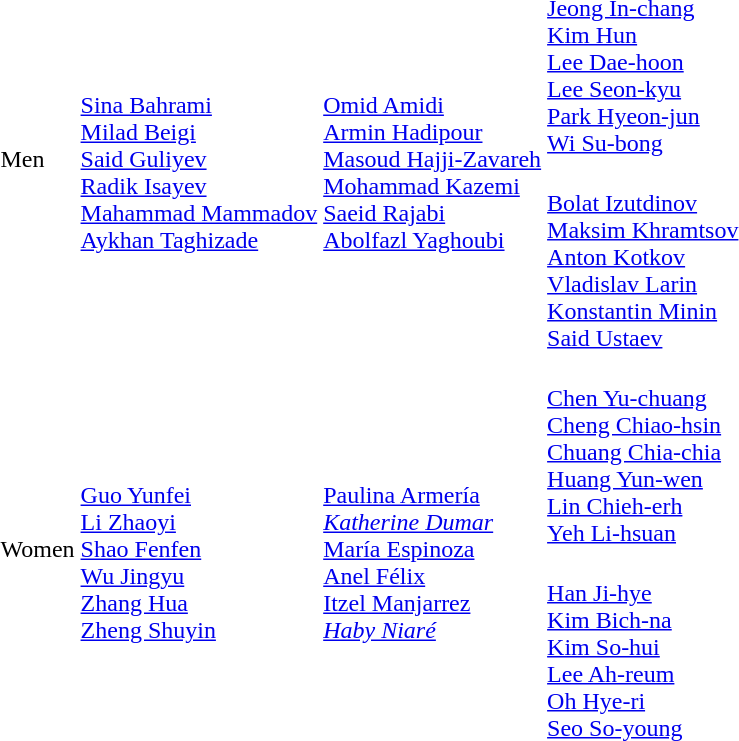<table>
<tr>
<td rowspan=2>Men</td>
<td rowspan=2><br><a href='#'>Sina Bahrami</a><br><a href='#'>Milad Beigi</a><br><a href='#'>Said Guliyev</a><br><a href='#'>Radik Isayev</a><br><a href='#'>Mahammad Mammadov</a><br><a href='#'>Aykhan Taghizade</a></td>
<td rowspan=2><br><a href='#'>Omid Amidi</a><br><a href='#'>Armin Hadipour</a><br><a href='#'>Masoud Hajji-Zavareh</a><br><a href='#'>Mohammad Kazemi</a><br><a href='#'>Saeid Rajabi</a><br><a href='#'>Abolfazl Yaghoubi</a></td>
<td><br><a href='#'>Jeong In-chang</a><br><a href='#'>Kim Hun</a><br><a href='#'>Lee Dae-hoon</a><br><a href='#'>Lee Seon-kyu</a><br><a href='#'>Park Hyeon-jun</a><br><a href='#'>Wi Su-bong</a></td>
</tr>
<tr>
<td><br><a href='#'>Bolat Izutdinov</a><br><a href='#'>Maksim Khramtsov</a><br><a href='#'>Anton Kotkov</a><br><a href='#'>Vladislav Larin</a><br><a href='#'>Konstantin Minin</a><br><a href='#'>Said Ustaev</a></td>
</tr>
<tr>
<td rowspan=2>Women</td>
<td rowspan=2><br><a href='#'>Guo Yunfei</a><br><a href='#'>Li Zhaoyi</a><br><a href='#'>Shao Fenfen</a><br><a href='#'>Wu Jingyu</a><br><a href='#'>Zhang Hua</a><br><a href='#'>Zheng Shuyin</a></td>
<td rowspan=2><br><a href='#'>Paulina Armería</a><br><em><a href='#'>Katherine Dumar</a></em><br><a href='#'>María Espinoza</a><br><a href='#'>Anel Félix</a><br><a href='#'>Itzel Manjarrez</a><br><em><a href='#'>Haby Niaré</a></em></td>
<td><br><a href='#'>Chen Yu-chuang</a><br><a href='#'>Cheng Chiao-hsin</a><br><a href='#'>Chuang Chia-chia</a><br><a href='#'>Huang Yun-wen</a><br><a href='#'>Lin Chieh-erh</a><br><a href='#'>Yeh Li-hsuan</a></td>
</tr>
<tr>
<td><br><a href='#'>Han Ji-hye</a><br><a href='#'>Kim Bich-na</a><br><a href='#'>Kim So-hui</a><br><a href='#'>Lee Ah-reum</a><br><a href='#'>Oh Hye-ri</a><br><a href='#'>Seo So-young</a></td>
</tr>
</table>
